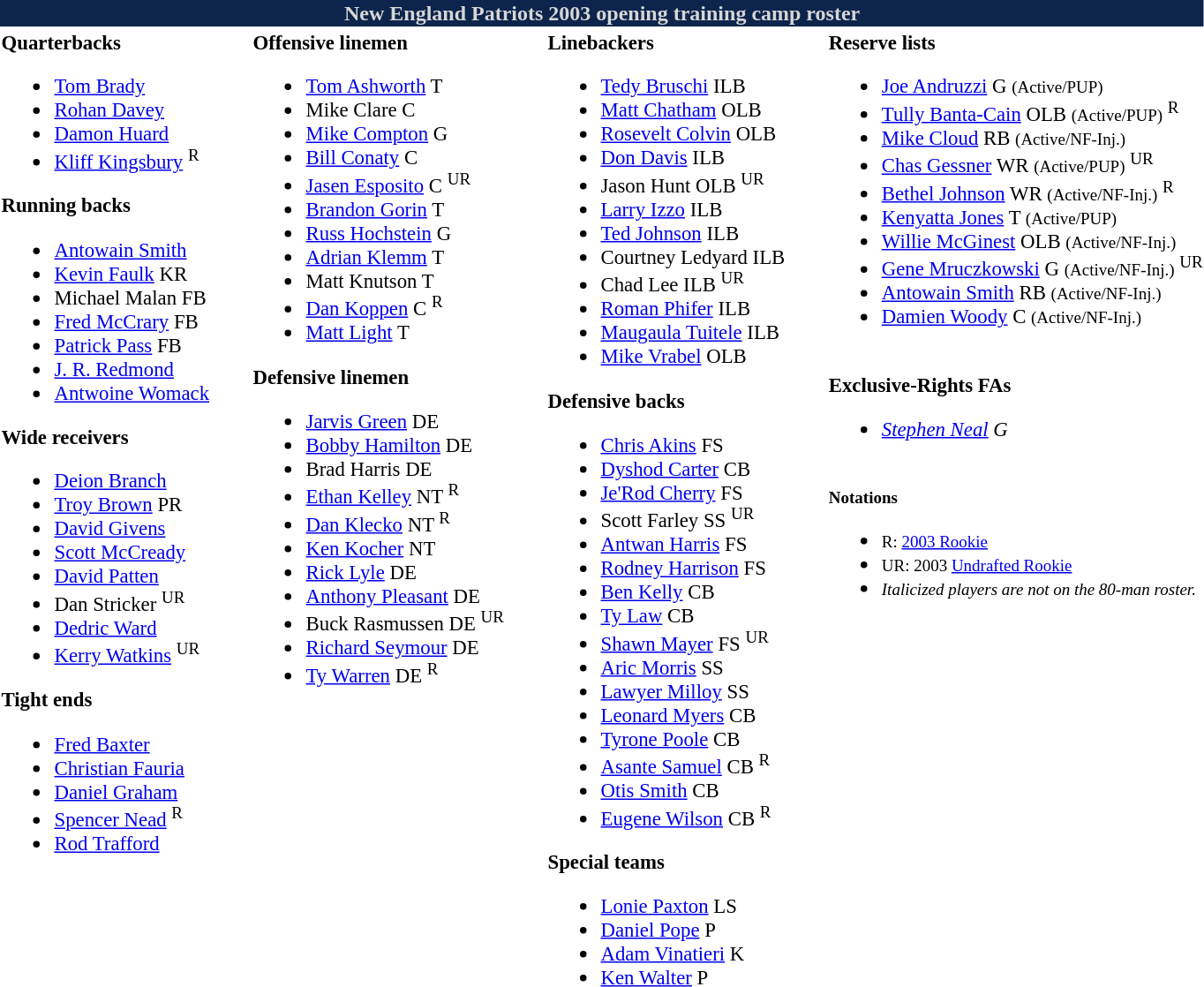<table class="toccolours" style="text-align: left;">
<tr>
<th colspan="9" style="background-color: #0d254c; color: #d6d6d6; text-align: center;">New England Patriots 2003 opening training camp roster</th>
</tr>
<tr>
<td style="font-size: 95%;" valign="top"><strong>Quarterbacks</strong><br><ul><li> <a href='#'>Tom Brady</a></li><li> <a href='#'>Rohan Davey</a></li><li> <a href='#'>Damon Huard</a></li><li> <a href='#'>Kliff Kingsbury</a> <sup>R</sup></li></ul><strong>Running backs</strong><ul><li> <a href='#'>Antowain Smith</a></li><li> <a href='#'>Kevin Faulk</a> KR</li><li> Michael Malan FB</li><li> <a href='#'>Fred McCrary</a> FB</li><li> <a href='#'>Patrick Pass</a> FB</li><li> <a href='#'>J. R. Redmond</a></li><li> <a href='#'>Antwoine Womack</a></li></ul><strong>Wide receivers</strong><ul><li> <a href='#'>Deion Branch</a></li><li> <a href='#'>Troy Brown</a> PR</li><li> <a href='#'>David Givens</a></li><li> <a href='#'>Scott McCready</a></li><li> <a href='#'>David Patten</a></li><li> Dan Stricker <sup>UR</sup></li><li> <a href='#'>Dedric Ward</a></li><li> <a href='#'>Kerry Watkins</a> <sup>UR</sup></li></ul><strong>Tight ends</strong><ul><li> <a href='#'>Fred Baxter</a></li><li> <a href='#'>Christian Fauria</a></li><li> <a href='#'>Daniel Graham</a></li><li> <a href='#'>Spencer Nead</a> <sup>R</sup></li><li> <a href='#'>Rod Trafford</a></li></ul></td>
<td style="width: 25px;"></td>
<td style="font-size: 95%;" valign="top"><strong>Offensive linemen</strong><br><ul><li> <a href='#'>Tom Ashworth</a> T</li><li> Mike Clare C</li><li> <a href='#'>Mike Compton</a> G</li><li> <a href='#'>Bill Conaty</a> C</li><li> <a href='#'>Jasen Esposito</a> C <sup>UR</sup></li><li> <a href='#'>Brandon Gorin</a> T</li><li> <a href='#'>Russ Hochstein</a> G</li><li> <a href='#'>Adrian Klemm</a> T</li><li> Matt Knutson T</li><li> <a href='#'>Dan Koppen</a> C <sup>R</sup></li><li> <a href='#'>Matt Light</a> T</li></ul><strong>Defensive linemen</strong><ul><li> <a href='#'>Jarvis Green</a> DE</li><li> <a href='#'>Bobby Hamilton</a> DE</li><li> Brad Harris DE</li><li> <a href='#'>Ethan Kelley</a> NT <sup>R</sup></li><li> <a href='#'>Dan Klecko</a> NT <sup>R</sup></li><li> <a href='#'>Ken Kocher</a> NT</li><li> <a href='#'>Rick Lyle</a> DE</li><li> <a href='#'>Anthony Pleasant</a> DE</li><li> Buck Rasmussen DE <sup>UR</sup></li><li> <a href='#'>Richard Seymour</a> DE</li><li> <a href='#'>Ty Warren</a> DE <sup>R</sup></li></ul></td>
<td style="width: 25px;"></td>
<td style="font-size: 95%;" valign="top"><strong>Linebackers</strong><br><ul><li> <a href='#'>Tedy Bruschi</a> ILB</li><li> <a href='#'>Matt Chatham</a> OLB</li><li> <a href='#'>Rosevelt Colvin</a> OLB</li><li> <a href='#'>Don Davis</a> ILB</li><li> Jason Hunt OLB <sup>UR</sup></li><li> <a href='#'>Larry Izzo</a> ILB</li><li> <a href='#'>Ted Johnson</a> ILB</li><li> Courtney Ledyard ILB</li><li> Chad Lee ILB <sup>UR</sup></li><li> <a href='#'>Roman Phifer</a> ILB</li><li> <a href='#'>Maugaula Tuitele</a> ILB</li><li> <a href='#'>Mike Vrabel</a> OLB</li></ul><strong>Defensive backs</strong><ul><li> <a href='#'>Chris Akins</a> FS</li><li> <a href='#'>Dyshod Carter</a> CB</li><li> <a href='#'>Je'Rod Cherry</a> FS</li><li> Scott Farley SS <sup>UR</sup></li><li> <a href='#'>Antwan Harris</a> FS</li><li> <a href='#'>Rodney Harrison</a> FS</li><li> <a href='#'>Ben Kelly</a> CB</li><li> <a href='#'>Ty Law</a> CB</li><li> <a href='#'>Shawn Mayer</a> FS <sup>UR</sup></li><li> <a href='#'>Aric Morris</a> SS</li><li> <a href='#'>Lawyer Milloy</a> SS</li><li> <a href='#'>Leonard Myers</a> CB</li><li> <a href='#'>Tyrone Poole</a> CB</li><li> <a href='#'>Asante Samuel</a> CB <sup>R</sup></li><li> <a href='#'>Otis Smith</a> CB</li><li> <a href='#'>Eugene Wilson</a> CB <sup>R</sup></li></ul><strong>Special teams</strong><ul><li> <a href='#'>Lonie Paxton</a> LS</li><li> <a href='#'>Daniel Pope</a> P</li><li> <a href='#'>Adam Vinatieri</a> K</li><li> <a href='#'>Ken Walter</a> P</li></ul></td>
<td style="width: 25px;"></td>
<td style="font-size: 95%;" valign="top"><strong>Reserve lists</strong><br><ul><li> <a href='#'>Joe Andruzzi</a> G <small>(Active/PUP)</small> </li><li> <a href='#'>Tully Banta-Cain</a> OLB <small>(Active/PUP)</small> <sup>R</sup> </li><li> <a href='#'>Mike Cloud</a> RB <small>(Active/NF-Inj.)</small> </li><li> <a href='#'>Chas Gessner</a> WR <small>(Active/PUP)</small> <sup>UR</sup> </li><li> <a href='#'>Bethel Johnson</a> WR <small>(Active/NF-Inj.)</small> <sup>R</sup> </li><li> <a href='#'>Kenyatta Jones</a> T <small>(Active/PUP)</small> </li><li> <a href='#'>Willie McGinest</a> OLB <small>(Active/NF-Inj.)</small> </li><li> <a href='#'>Gene Mruczkowski</a> G <small>(Active/NF-Inj.)</small> <sup>UR</sup> </li><li> <a href='#'>Antowain Smith</a> RB <small>(Active/NF-Inj.)</small> </li><li> <a href='#'>Damien Woody</a> C <small>(Active/NF-Inj.)</small> </li></ul><br>
<strong>Exclusive-Rights FAs</strong><ul><li> <em><a href='#'>Stephen Neal</a> G</em></li></ul><br>
<small><strong>Notations</strong></small><ul><li><small>R: <a href='#'>2003 Rookie</a></small></li><li><small>UR: 2003 <a href='#'>Undrafted Rookie</a></small></li><li><small><em>Italicized players are not on the 80-man roster.</em></small></li></ul></td>
</tr>
</table>
